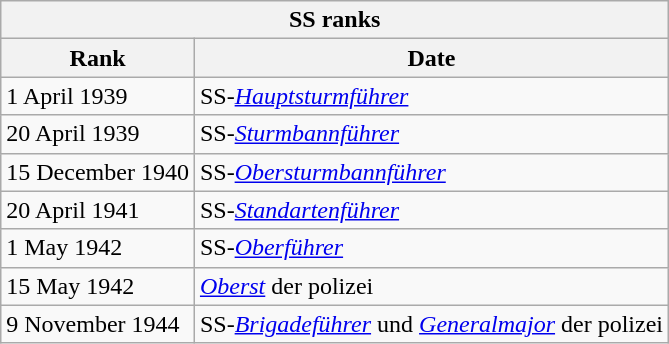<table class="wikitable float-right">
<tr>
<th colspan="2">SS ranks</th>
</tr>
<tr>
<th>Rank</th>
<th>Date</th>
</tr>
<tr>
<td>1 April 1939</td>
<td>SS-<em><a href='#'>Hauptsturmführer</a></em></td>
</tr>
<tr>
<td>20 April 1939</td>
<td>SS-<em><a href='#'>Sturmbannführer</a></em></td>
</tr>
<tr>
<td>15 December 1940</td>
<td>SS-<em><a href='#'>Obersturmbannführer</a></em></td>
</tr>
<tr>
<td>20 April 1941</td>
<td>SS-<em><a href='#'>Standartenführer</a></em></td>
</tr>
<tr>
<td>1 May 1942</td>
<td>SS-<em><a href='#'>Oberführer</a></em></td>
</tr>
<tr>
<td>15 May 1942</td>
<td><em><a href='#'>Oberst</a></em> der polizei</td>
</tr>
<tr>
<td>9 November 1944</td>
<td>SS-<em><a href='#'>Brigadeführer</a></em> und <em><a href='#'>Generalmajor</a></em> der polizei</td>
</tr>
</table>
